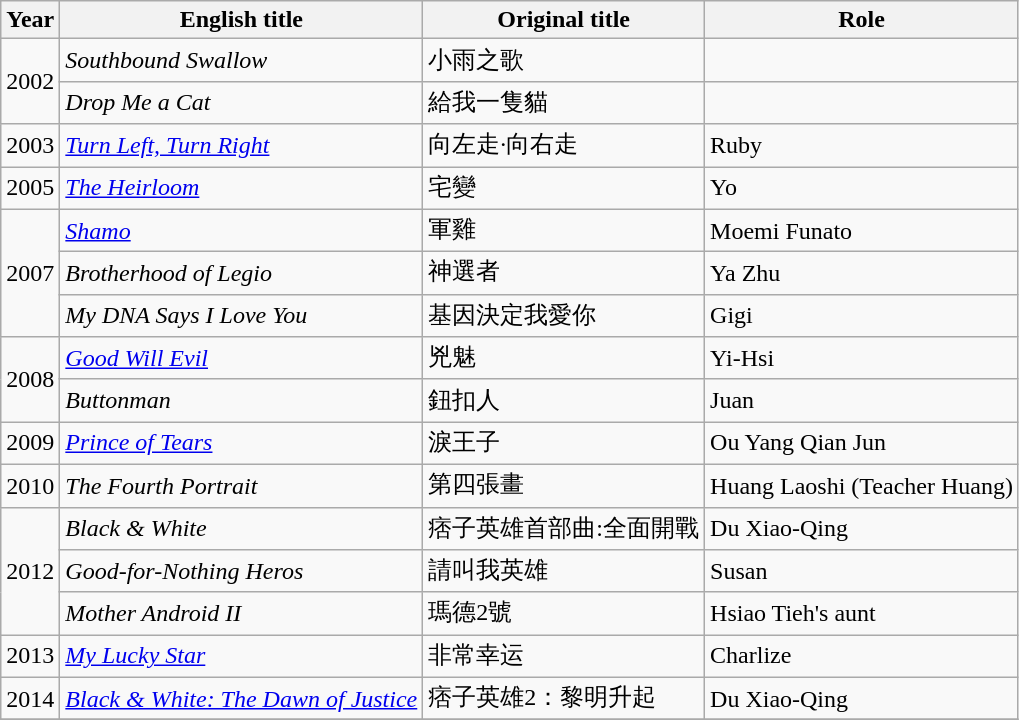<table class="wikitable sortable">
<tr>
<th>Year</th>
<th>English title</th>
<th>Original title</th>
<th>Role</th>
</tr>
<tr>
<td rowspan="2">2002</td>
<td><em>Southbound Swallow</em></td>
<td>小雨之歌</td>
<td></td>
</tr>
<tr>
<td><em>Drop Me a Cat</em></td>
<td>給我一隻貓</td>
<td></td>
</tr>
<tr>
<td>2003</td>
<td><em><a href='#'>Turn Left, Turn Right</a></em></td>
<td>向左走·向右走</td>
<td>Ruby</td>
</tr>
<tr>
<td>2005</td>
<td><em><a href='#'>The Heirloom</a></em></td>
<td>宅變</td>
<td>Yo</td>
</tr>
<tr>
<td rowspan="3">2007</td>
<td><em><a href='#'>Shamo</a></em></td>
<td>軍雞</td>
<td>Moemi Funato</td>
</tr>
<tr>
<td><em>Brotherhood of Legio</em></td>
<td>神選者</td>
<td>Ya Zhu</td>
</tr>
<tr>
<td><em>My DNA Says I Love You</em></td>
<td>基因決定我愛你</td>
<td>Gigi</td>
</tr>
<tr>
<td rowspan="2">2008</td>
<td><em><a href='#'>Good Will Evil</a></em></td>
<td>兇魅</td>
<td>Yi-Hsi</td>
</tr>
<tr>
<td><em>Buttonman</em></td>
<td>鈕扣人</td>
<td>Juan</td>
</tr>
<tr>
<td>2009</td>
<td><em><a href='#'>Prince of Tears</a></em></td>
<td>淚王子</td>
<td>Ou Yang Qian Jun</td>
</tr>
<tr>
<td>2010</td>
<td><em>The Fourth Portrait</em></td>
<td>第四張畫</td>
<td>Huang Laoshi (Teacher Huang)</td>
</tr>
<tr>
<td rowspan="3">2012</td>
<td><em>Black & White</em></td>
<td>痞子英雄首部曲:全面開戰</td>
<td>Du Xiao-Qing</td>
</tr>
<tr>
<td><em>Good-for-Nothing Heros</em></td>
<td>請叫我英雄</td>
<td>Susan</td>
</tr>
<tr>
<td><em>Mother Android II</em></td>
<td>瑪德2號</td>
<td>Hsiao Tieh's aunt</td>
</tr>
<tr>
<td>2013</td>
<td><em><a href='#'>My Lucky Star</a></em></td>
<td>非常幸运</td>
<td>Charlize</td>
</tr>
<tr>
<td>2014</td>
<td><em><a href='#'>Black & White: The Dawn of Justice</a></em></td>
<td>痞子英雄2：黎明升起</td>
<td>Du Xiao-Qing</td>
</tr>
<tr>
</tr>
</table>
